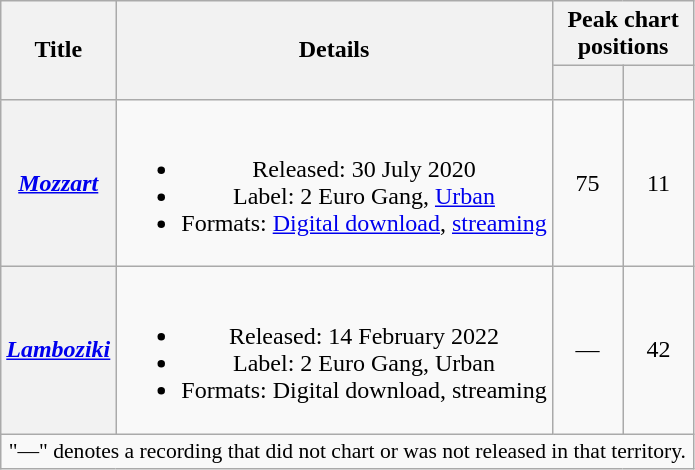<table class="wikitable plainrowheaders" style="text-align:center">
<tr>
<th scope="col" rowspan="2">Title</th>
<th scope="col" rowspan="2">Details</th>
<th scope="col" colspan="2">Peak chart positions</th>
</tr>
<tr>
<th style="width:3em; font-size:85%;"><a href='#'></a><br></th>
<th style="width:3em; font-size:85%;"><a href='#'></a><br></th>
</tr>
<tr>
<th scope="row"><em><a href='#'>Mozzart</a></em></th>
<td><br><ul><li>Released: 30 July 2020</li><li>Label: 2 Euro Gang, <a href='#'>Urban</a></li><li>Formats: <a href='#'>Digital download</a>, <a href='#'>streaming</a></li></ul></td>
<td>75</td>
<td>11</td>
</tr>
<tr>
<th scope="row"><em><a href='#'>Lamboziki</a></em></th>
<td><br><ul><li>Released: 14 February 2022</li><li>Label: 2 Euro Gang, Urban</li><li>Formats: Digital download, streaming</li></ul></td>
<td>—</td>
<td>42</td>
</tr>
<tr>
<td colspan="11" style="font-size:90%">"—" denotes a recording that did not chart or was not released in that territory.</td>
</tr>
</table>
